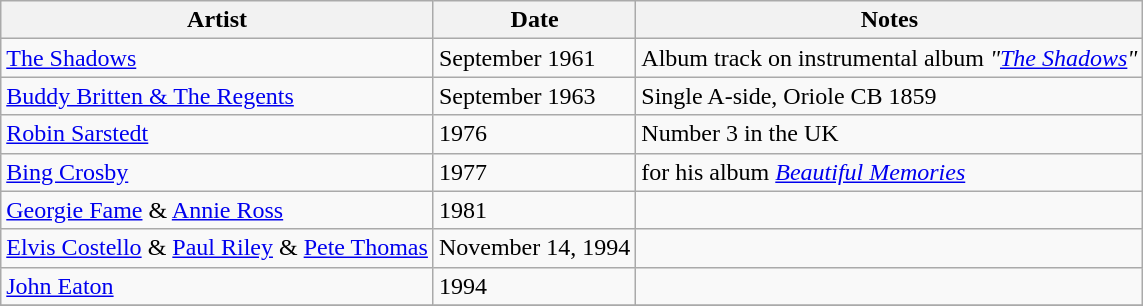<table class="wikitable">
<tr>
<th>Artist</th>
<th>Date</th>
<th>Notes</th>
</tr>
<tr>
<td><a href='#'>The Shadows</a></td>
<td>September 1961</td>
<td>Album track on instrumental album <em>"<a href='#'>The Shadows</a>"</em></td>
</tr>
<tr>
<td><a href='#'>Buddy Britten & The Regents</a></td>
<td>September 1963</td>
<td>Single A-side, Oriole CB 1859</td>
</tr>
<tr>
<td><a href='#'>Robin Sarstedt</a></td>
<td>1976</td>
<td>Number 3 in the UK</td>
</tr>
<tr>
<td><a href='#'>Bing Crosby</a></td>
<td>1977</td>
<td>for his album <em><a href='#'>Beautiful Memories</a></em></td>
</tr>
<tr>
<td><a href='#'>Georgie Fame</a> & <a href='#'>Annie Ross</a></td>
<td>1981</td>
<td></td>
</tr>
<tr>
<td><a href='#'>Elvis Costello</a> & <a href='#'>Paul Riley</a> & <a href='#'>Pete Thomas</a></td>
<td>November 14, 1994</td>
<td></td>
</tr>
<tr>
<td><a href='#'>John Eaton</a></td>
<td>1994</td>
<td></td>
</tr>
<tr>
</tr>
</table>
